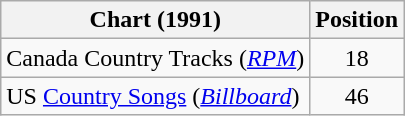<table class="wikitable sortable">
<tr>
<th scope="col">Chart (1991)</th>
<th scope="col">Position</th>
</tr>
<tr>
<td>Canada Country Tracks (<em><a href='#'>RPM</a></em>)</td>
<td align="center">18</td>
</tr>
<tr>
<td>US <a href='#'>Country Songs</a> (<em><a href='#'>Billboard</a></em>)</td>
<td align="center">46</td>
</tr>
</table>
